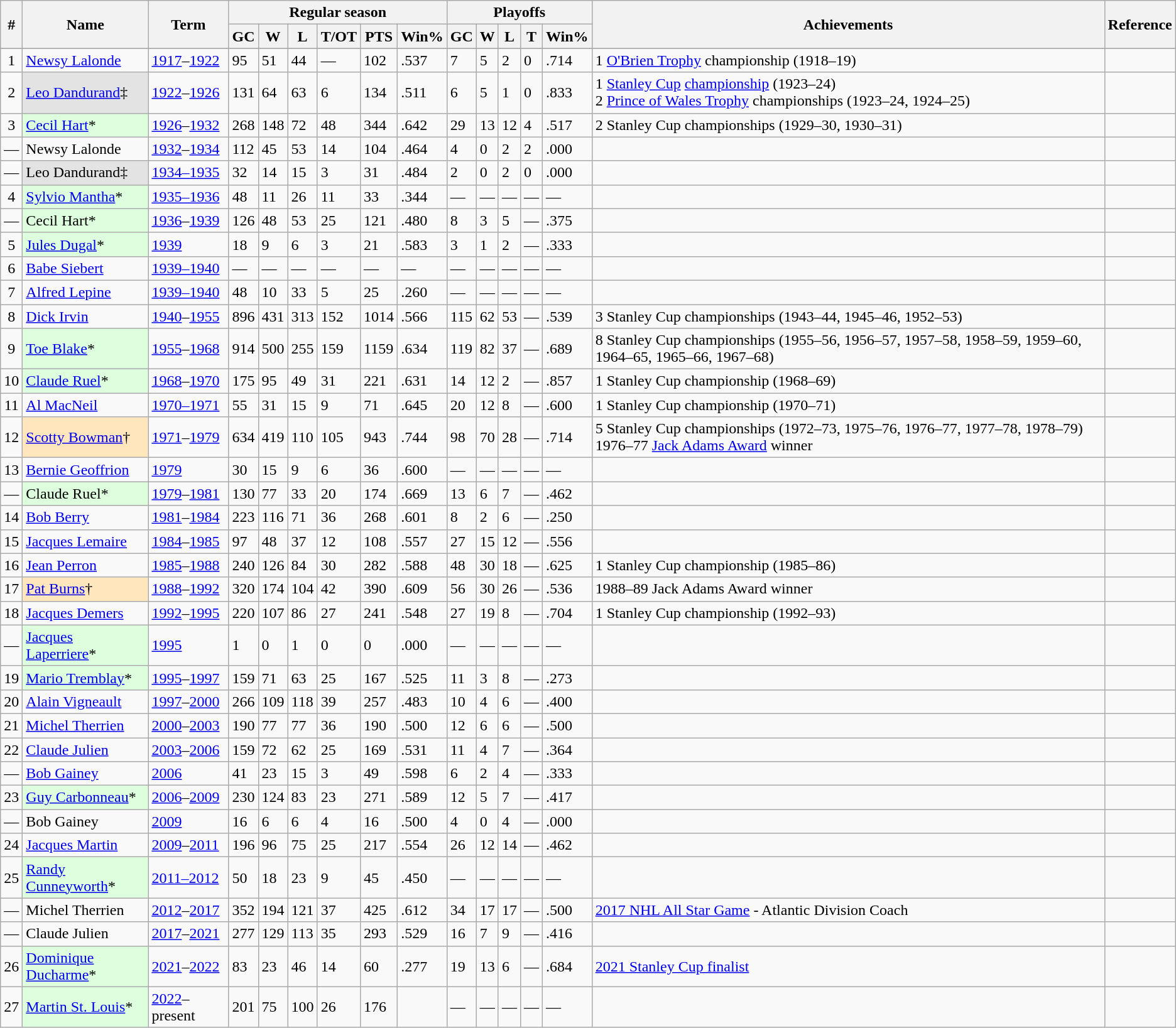<table class="wikitable">
<tr>
<th rowspan=2>#</th>
<th width=126 rowspan=2>Name</th>
<th width=78 rowspan=2>Term</th>
<th colspan=6>Regular season</th>
<th colspan=5>Playoffs</th>
<th rowspan=2>Achievements</th>
<th rowspan=2>Reference</th>
</tr>
<tr>
<th>GC</th>
<th>W</th>
<th>L</th>
<th>T/OT</th>
<th>PTS</th>
<th>Win%</th>
<th>GC</th>
<th>W</th>
<th>L</th>
<th>T</th>
<th>Win%</th>
</tr>
<tr>
</tr>
<tr>
<td align=center>1</td>
<td><a href='#'>Newsy Lalonde</a></td>
<td><a href='#'>1917</a>–<a href='#'>1922</a></td>
<td>95</td>
<td>51</td>
<td>44</td>
<td>—</td>
<td>102</td>
<td>.537</td>
<td>7</td>
<td>5</td>
<td>2</td>
<td>0</td>
<td>.714</td>
<td>1 <a href='#'>O'Brien Trophy</a> championship (1918–19)</td>
<td align=center></td>
</tr>
<tr>
<td align=center>2</td>
<td style="background-color:#e3e3e3"><a href='#'>Leo Dandurand</a>‡</td>
<td><a href='#'>1922</a>–<a href='#'>1926</a></td>
<td>131</td>
<td>64</td>
<td>63</td>
<td>6</td>
<td>134</td>
<td>.511</td>
<td>6</td>
<td>5</td>
<td>1</td>
<td>0</td>
<td>.833</td>
<td>1 <a href='#'>Stanley Cup</a> <a href='#'>championship</a> (1923–24)<br>2 <a href='#'>Prince of Wales Trophy</a> championships (1923–24, 1924–25)</td>
<td align=center></td>
</tr>
<tr>
<td align=center>3</td>
<td style="background-color:#ddffdd"><a href='#'>Cecil Hart</a>*</td>
<td><a href='#'>1926</a>–<a href='#'>1932</a></td>
<td>268</td>
<td>148</td>
<td>72</td>
<td>48</td>
<td>344</td>
<td>.642</td>
<td>29</td>
<td>13</td>
<td>12</td>
<td>4</td>
<td>.517</td>
<td>2 Stanley Cup championships (1929–30, 1930–31)</td>
<td align=center></td>
</tr>
<tr>
<td align=center>—</td>
<td>Newsy Lalonde</td>
<td><a href='#'>1932</a>–<a href='#'>1934</a></td>
<td>112</td>
<td>45</td>
<td>53</td>
<td>14</td>
<td>104</td>
<td>.464</td>
<td>4</td>
<td>0</td>
<td>2</td>
<td>2</td>
<td>.000</td>
<td></td>
<td align=center></td>
</tr>
<tr>
<td align=center>—</td>
<td style="background-color:#e3e3e3">Leo Dandurand‡</td>
<td><a href='#'>1934–1935</a></td>
<td>32</td>
<td>14</td>
<td>15</td>
<td>3</td>
<td>31</td>
<td>.484</td>
<td>2</td>
<td>0</td>
<td>2</td>
<td>0</td>
<td>.000</td>
<td></td>
<td align=center></td>
</tr>
<tr>
<td align=center>4</td>
<td style="background-color:#ddffdd"><a href='#'>Sylvio Mantha</a>*</td>
<td><a href='#'>1935–1936</a></td>
<td>48</td>
<td>11</td>
<td>26</td>
<td>11</td>
<td>33</td>
<td>.344</td>
<td>—</td>
<td>—</td>
<td>—</td>
<td>—</td>
<td>—</td>
<td></td>
<td align=center></td>
</tr>
<tr>
<td align=center>—</td>
<td style="background-color:#ddffdd">Cecil Hart*</td>
<td><a href='#'>1936</a>–<a href='#'>1939</a></td>
<td>126</td>
<td>48</td>
<td>53</td>
<td>25</td>
<td>121</td>
<td>.480</td>
<td>8</td>
<td>3</td>
<td>5</td>
<td>—</td>
<td>.375</td>
<td></td>
<td align=center></td>
</tr>
<tr>
<td align=center>5</td>
<td style="background-color:#ddffdd"><a href='#'>Jules Dugal</a>*</td>
<td><a href='#'>1939</a></td>
<td>18</td>
<td>9</td>
<td>6</td>
<td>3</td>
<td>21</td>
<td>.583</td>
<td>3</td>
<td>1</td>
<td>2</td>
<td>—</td>
<td>.333</td>
<td></td>
<td align=center></td>
</tr>
<tr>
<td align=center>6</td>
<td><a href='#'>Babe Siebert</a></td>
<td><a href='#'>1939–1940</a></td>
<td>—</td>
<td>—</td>
<td>—</td>
<td>—</td>
<td>—</td>
<td>—</td>
<td>—</td>
<td>—</td>
<td>—</td>
<td>—</td>
<td>—</td>
<td></td>
<td align=center></td>
</tr>
<tr>
<td align=center>7</td>
<td><a href='#'>Alfred Lepine</a></td>
<td><a href='#'>1939–1940</a></td>
<td>48</td>
<td>10</td>
<td>33</td>
<td>5</td>
<td>25</td>
<td>.260</td>
<td>—</td>
<td>—</td>
<td>—</td>
<td>—</td>
<td>—</td>
<td></td>
<td align=center></td>
</tr>
<tr>
<td align=center>8</td>
<td><a href='#'>Dick Irvin</a></td>
<td><a href='#'>1940</a>–<a href='#'>1955</a></td>
<td>896</td>
<td>431</td>
<td>313</td>
<td>152</td>
<td>1014</td>
<td>.566</td>
<td>115</td>
<td>62</td>
<td>53</td>
<td>—</td>
<td>.539</td>
<td>3 Stanley Cup championships (1943–44, 1945–46, 1952–53)</td>
<td align=center></td>
</tr>
<tr>
<td align=center>9</td>
<td style="background-color:#ddffdd"><a href='#'>Toe Blake</a>*</td>
<td><a href='#'>1955</a>–<a href='#'>1968</a></td>
<td>914</td>
<td>500</td>
<td>255</td>
<td>159</td>
<td>1159</td>
<td>.634</td>
<td>119</td>
<td>82</td>
<td>37</td>
<td>—</td>
<td>.689</td>
<td>8 Stanley Cup championships (1955–56, 1956–57, 1957–58, 1958–59, 1959–60, 1964–65, 1965–66, 1967–68)</td>
<td align=center></td>
</tr>
<tr>
<td align=center>10</td>
<td style="background-color:#ddffdd"><a href='#'>Claude Ruel</a>*</td>
<td><a href='#'>1968</a>–<a href='#'>1970</a></td>
<td>175</td>
<td>95</td>
<td>49</td>
<td>31</td>
<td>221</td>
<td>.631</td>
<td>14</td>
<td>12</td>
<td>2</td>
<td>—</td>
<td>.857</td>
<td>1 Stanley Cup championship (1968–69)</td>
<td align=center></td>
</tr>
<tr>
<td align=center>11</td>
<td><a href='#'>Al MacNeil</a></td>
<td><a href='#'>1970–1971</a></td>
<td>55</td>
<td>31</td>
<td>15</td>
<td>9</td>
<td>71</td>
<td>.645</td>
<td>20</td>
<td>12</td>
<td>8</td>
<td>—</td>
<td>.600</td>
<td>1 Stanley Cup championship (1970–71)</td>
<td align=center></td>
</tr>
<tr>
<td align=center>12</td>
<td style="background-color:#FFE6BD"><a href='#'>Scotty Bowman</a>†</td>
<td><a href='#'>1971</a>–<a href='#'>1979</a></td>
<td>634</td>
<td>419</td>
<td>110</td>
<td>105</td>
<td>943</td>
<td>.744</td>
<td>98</td>
<td>70</td>
<td>28</td>
<td>—</td>
<td>.714</td>
<td>5 Stanley Cup championships (1972–73, 1975–76, 1976–77, 1977–78, 1978–79)<br>1976–77 <a href='#'>Jack Adams Award</a> winner</td>
<td align=center></td>
</tr>
<tr>
<td align=center>13</td>
<td><a href='#'>Bernie Geoffrion</a></td>
<td><a href='#'>1979</a></td>
<td>30</td>
<td>15</td>
<td>9</td>
<td>6</td>
<td>36</td>
<td>.600</td>
<td>—</td>
<td>—</td>
<td>—</td>
<td>—</td>
<td>—</td>
<td></td>
<td align=center></td>
</tr>
<tr>
<td align=center>—</td>
<td style="background-color:#ddffdd">Claude Ruel*</td>
<td><a href='#'>1979</a>–<a href='#'>1981</a></td>
<td>130</td>
<td>77</td>
<td>33</td>
<td>20</td>
<td>174</td>
<td>.669</td>
<td>13</td>
<td>6</td>
<td>7</td>
<td>—</td>
<td>.462</td>
<td></td>
<td align=center></td>
</tr>
<tr>
<td align=center>14</td>
<td><a href='#'>Bob Berry</a></td>
<td><a href='#'>1981</a>–<a href='#'>1984</a></td>
<td>223</td>
<td>116</td>
<td>71</td>
<td>36</td>
<td>268</td>
<td>.601</td>
<td>8</td>
<td>2</td>
<td>6</td>
<td>—</td>
<td>.250</td>
<td></td>
<td align=center></td>
</tr>
<tr>
<td align=center>15</td>
<td><a href='#'>Jacques Lemaire</a></td>
<td><a href='#'>1984</a>–<a href='#'>1985</a></td>
<td>97</td>
<td>48</td>
<td>37</td>
<td>12</td>
<td>108</td>
<td>.557</td>
<td>27</td>
<td>15</td>
<td>12</td>
<td>—</td>
<td>.556</td>
<td></td>
<td align=center></td>
</tr>
<tr>
<td align=center>16</td>
<td><a href='#'>Jean Perron</a></td>
<td><a href='#'>1985</a>–<a href='#'>1988</a></td>
<td>240</td>
<td>126</td>
<td>84</td>
<td>30</td>
<td>282</td>
<td>.588</td>
<td>48</td>
<td>30</td>
<td>18</td>
<td>—</td>
<td>.625</td>
<td>1 Stanley Cup championship (1985–86)</td>
<td align=center></td>
</tr>
<tr>
<td align=center>17</td>
<td style="background-color:#FFE6BD"><a href='#'>Pat Burns</a>†</td>
<td><a href='#'>1988</a>–<a href='#'>1992</a></td>
<td>320</td>
<td>174</td>
<td>104</td>
<td>42</td>
<td>390</td>
<td>.609</td>
<td>56</td>
<td>30</td>
<td>26</td>
<td>—</td>
<td>.536</td>
<td>1988–89 Jack Adams Award winner</td>
<td align=center></td>
</tr>
<tr>
<td align=center>18</td>
<td><a href='#'>Jacques Demers</a></td>
<td><a href='#'>1992</a>–<a href='#'>1995</a></td>
<td>220</td>
<td>107</td>
<td>86</td>
<td>27</td>
<td>241</td>
<td>.548</td>
<td>27</td>
<td>19</td>
<td>8</td>
<td>—</td>
<td>.704</td>
<td>1 Stanley Cup championship (1992–93)</td>
<td align=center></td>
</tr>
<tr>
<td align=center>—</td>
<td style="background-color:#ddffdd"><a href='#'>Jacques Laperriere</a>*</td>
<td><a href='#'>1995</a></td>
<td>1</td>
<td>0</td>
<td>1</td>
<td>0</td>
<td>0</td>
<td>.000</td>
<td>—</td>
<td>—</td>
<td>—</td>
<td>—</td>
<td>—</td>
<td></td>
<td align=center></td>
</tr>
<tr>
<td align=center>19</td>
<td style="background-color:#ddffdd"><a href='#'>Mario Tremblay</a>*</td>
<td><a href='#'>1995</a>–<a href='#'>1997</a></td>
<td>159</td>
<td>71</td>
<td>63</td>
<td>25</td>
<td>167</td>
<td>.525</td>
<td>11</td>
<td>3</td>
<td>8</td>
<td>—</td>
<td>.273</td>
<td></td>
<td align=center></td>
</tr>
<tr>
<td align=center>20</td>
<td><a href='#'>Alain Vigneault</a></td>
<td><a href='#'>1997</a>–<a href='#'>2000</a></td>
<td>266</td>
<td>109</td>
<td>118</td>
<td>39</td>
<td>257</td>
<td>.483</td>
<td>10</td>
<td>4</td>
<td>6</td>
<td>—</td>
<td>.400</td>
<td></td>
<td align=center></td>
</tr>
<tr>
<td align=center>21</td>
<td><a href='#'>Michel Therrien</a></td>
<td><a href='#'>2000</a>–<a href='#'>2003</a></td>
<td>190</td>
<td>77</td>
<td>77</td>
<td>36</td>
<td>190</td>
<td>.500</td>
<td>12</td>
<td>6</td>
<td>6</td>
<td>—</td>
<td>.500</td>
<td></td>
<td align=center></td>
</tr>
<tr>
<td align=center>22</td>
<td><a href='#'>Claude Julien</a></td>
<td><a href='#'>2003</a>–<a href='#'>2006</a></td>
<td>159</td>
<td>72</td>
<td>62</td>
<td>25</td>
<td>169</td>
<td>.531</td>
<td>11</td>
<td>4</td>
<td>7</td>
<td>—</td>
<td>.364</td>
<td></td>
<td align=center></td>
</tr>
<tr>
<td align=center>—</td>
<td><a href='#'>Bob Gainey</a></td>
<td><a href='#'>2006</a></td>
<td>41</td>
<td>23</td>
<td>15</td>
<td>3</td>
<td>49</td>
<td>.598</td>
<td>6</td>
<td>2</td>
<td>4</td>
<td>—</td>
<td>.333</td>
<td></td>
<td align=center></td>
</tr>
<tr>
<td align=center>23</td>
<td style="background-color:#ddffdd"><a href='#'>Guy Carbonneau</a>*</td>
<td><a href='#'>2006</a>–<a href='#'>2009</a></td>
<td>230</td>
<td>124</td>
<td>83</td>
<td>23</td>
<td>271</td>
<td>.589</td>
<td>12</td>
<td>5</td>
<td>7</td>
<td>—</td>
<td>.417</td>
<td></td>
<td align=center></td>
</tr>
<tr>
<td align=center>—</td>
<td>Bob Gainey</td>
<td><a href='#'>2009</a></td>
<td>16</td>
<td>6</td>
<td>6</td>
<td>4</td>
<td>16</td>
<td>.500</td>
<td>4</td>
<td>0</td>
<td>4</td>
<td>—</td>
<td>.000</td>
<td></td>
<td align=center></td>
</tr>
<tr>
<td align=center>24</td>
<td><a href='#'>Jacques Martin</a></td>
<td><a href='#'>2009</a>–<a href='#'>2011</a></td>
<td>196</td>
<td>96</td>
<td>75</td>
<td>25</td>
<td>217</td>
<td>.554</td>
<td>26</td>
<td>12</td>
<td>14</td>
<td>—</td>
<td>.462</td>
<td></td>
<td align=center></td>
</tr>
<tr>
<td align=center>25</td>
<td style="background-color:#ddffdd"><a href='#'>Randy Cunneyworth</a>*</td>
<td><a href='#'>2011–2012</a></td>
<td>50</td>
<td>18</td>
<td>23</td>
<td>9</td>
<td>45</td>
<td>.450</td>
<td>—</td>
<td>—</td>
<td>—</td>
<td>—</td>
<td>—</td>
<td></td>
<td align=center></td>
</tr>
<tr>
<td align=center>—</td>
<td>Michel Therrien</td>
<td><a href='#'>2012</a>–<a href='#'>2017</a></td>
<td>352</td>
<td>194</td>
<td>121</td>
<td>37</td>
<td>425</td>
<td>.612</td>
<td>34</td>
<td>17</td>
<td>17</td>
<td>—</td>
<td>.500</td>
<td><a href='#'>2017 NHL All Star Game</a> - Atlantic Division Coach</td>
<td align=center></td>
</tr>
<tr>
<td align=center>—</td>
<td>Claude Julien</td>
<td><a href='#'>2017</a>–<a href='#'>2021</a></td>
<td>277</td>
<td>129</td>
<td>113</td>
<td>35</td>
<td>293</td>
<td>.529</td>
<td>16</td>
<td>7</td>
<td>9</td>
<td>—</td>
<td>.416</td>
<td></td>
<td align=center></td>
</tr>
<tr>
<td align=center>26</td>
<td style="background-color:#ddffdd"><a href='#'>Dominique Ducharme</a>*</td>
<td><a href='#'>2021</a>–<a href='#'>2022</a></td>
<td>83</td>
<td>23</td>
<td>46</td>
<td>14</td>
<td>60</td>
<td>.277</td>
<td>19</td>
<td>13</td>
<td>6</td>
<td>—</td>
<td>.684</td>
<td><a href='#'>2021 Stanley Cup finalist</a></td>
<td></td>
</tr>
<tr>
<td align=center>27</td>
<td style="background-color:#ddffdd"><a href='#'>Martin St. Louis</a>*</td>
<td><a href='#'>2022</a>–present</td>
<td>201</td>
<td>75</td>
<td>100</td>
<td>26</td>
<td>176</td>
<td></td>
<td>—</td>
<td>—</td>
<td>—</td>
<td>—</td>
<td>—</td>
<td></td>
<td></td>
</tr>
</table>
